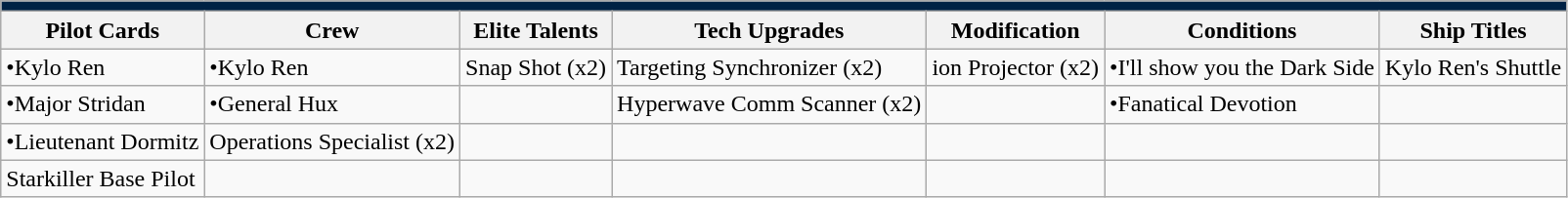<table class="wikitable">
<tr style="background:#002244;">
<td colspan="7"></td>
</tr>
<tr style="background:#f0f0f0;">
<th>Pilot Cards</th>
<th>Crew</th>
<th>Elite Talents</th>
<th>Tech Upgrades</th>
<th>Modification</th>
<th>Conditions</th>
<th>Ship Titles</th>
</tr>
<tr>
<td>•Kylo Ren</td>
<td>•Kylo Ren</td>
<td>Snap Shot (x2)</td>
<td>Targeting Synchronizer (x2)</td>
<td>ion Projector (x2)</td>
<td>•I'll show you the Dark Side</td>
<td>Kylo Ren's Shuttle</td>
</tr>
<tr>
<td>•Major Stridan</td>
<td>•General Hux</td>
<td></td>
<td>Hyperwave Comm Scanner (x2)</td>
<td></td>
<td>•Fanatical Devotion</td>
<td></td>
</tr>
<tr>
<td>•Lieutenant Dormitz</td>
<td>Operations Specialist (x2)</td>
<td></td>
<td></td>
<td></td>
<td></td>
<td></td>
</tr>
<tr>
<td>Starkiller Base Pilot</td>
<td></td>
<td></td>
<td></td>
<td></td>
<td></td>
<td></td>
</tr>
</table>
